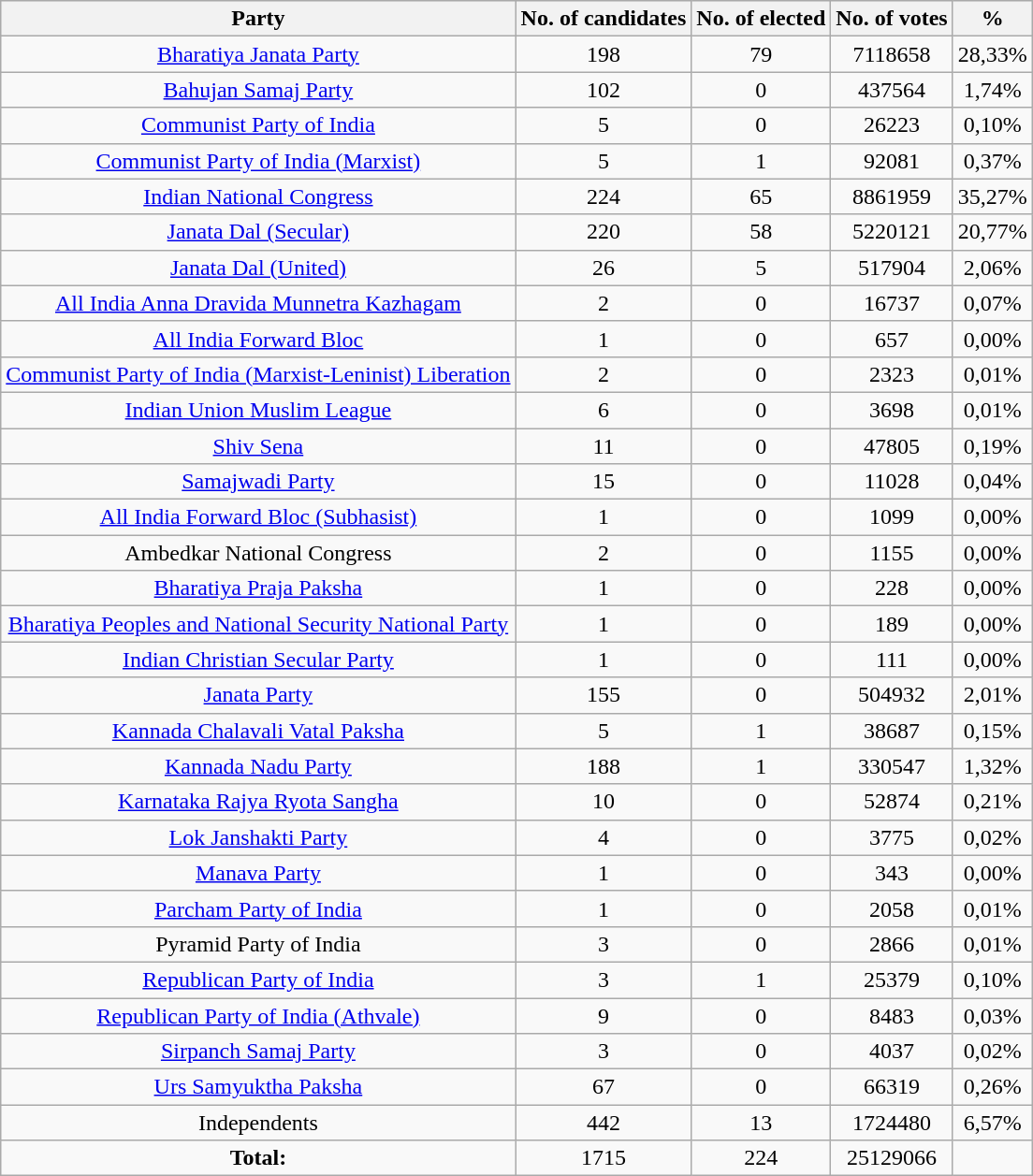<table class="wikitable sortable"  style="text-align: center;">
<tr bgcolor="efefef">
<th>Party</th>
<th>No. of candidates</th>
<th>No. of elected</th>
<th>No. of votes</th>
<th>%</th>
</tr>
<tr>
<td><a href='#'>Bharatiya Janata Party</a></td>
<td>198</td>
<td>79</td>
<td>7118658</td>
<td>28,33%</td>
</tr>
<tr>
<td><a href='#'>Bahujan Samaj Party</a></td>
<td>102</td>
<td>0</td>
<td>437564</td>
<td>1,74%</td>
</tr>
<tr>
<td><a href='#'>Communist Party of India</a></td>
<td>5</td>
<td>0</td>
<td>26223</td>
<td>0,10%</td>
</tr>
<tr>
<td><a href='#'>Communist Party of India (Marxist)</a></td>
<td>5</td>
<td>1</td>
<td>92081</td>
<td>0,37%</td>
</tr>
<tr>
<td><a href='#'>Indian National Congress</a></td>
<td>224</td>
<td>65</td>
<td>8861959</td>
<td>35,27%</td>
</tr>
<tr>
<td><a href='#'>Janata Dal (Secular)</a></td>
<td>220</td>
<td>58</td>
<td>5220121</td>
<td>20,77%</td>
</tr>
<tr>
<td><a href='#'>Janata Dal (United)</a></td>
<td>26</td>
<td>5</td>
<td>517904</td>
<td>2,06%</td>
</tr>
<tr>
<td><a href='#'>All India Anna Dravida Munnetra Kazhagam</a></td>
<td>2</td>
<td>0</td>
<td>16737</td>
<td>0,07%</td>
</tr>
<tr>
<td><a href='#'>All India Forward Bloc</a></td>
<td>1</td>
<td>0</td>
<td>657</td>
<td>0,00%</td>
</tr>
<tr>
<td><a href='#'>Communist Party of India (Marxist-Leninist) Liberation</a></td>
<td>2</td>
<td>0</td>
<td>2323</td>
<td>0,01%</td>
</tr>
<tr>
<td><a href='#'>Indian Union Muslim League</a></td>
<td>6</td>
<td>0</td>
<td>3698</td>
<td>0,01%</td>
</tr>
<tr>
<td><a href='#'>Shiv Sena</a></td>
<td>11</td>
<td>0</td>
<td>47805</td>
<td>0,19%</td>
</tr>
<tr>
<td><a href='#'>Samajwadi Party</a></td>
<td>15</td>
<td>0</td>
<td>11028</td>
<td>0,04%</td>
</tr>
<tr>
<td><a href='#'>All India Forward Bloc (Subhasist)</a></td>
<td>1</td>
<td>0</td>
<td>1099</td>
<td>0,00%</td>
</tr>
<tr>
<td>Ambedkar National Congress</td>
<td>2</td>
<td>0</td>
<td>1155</td>
<td>0,00%</td>
</tr>
<tr>
<td><a href='#'>Bharatiya Praja Paksha</a></td>
<td>1</td>
<td>0</td>
<td>228</td>
<td>0,00%</td>
</tr>
<tr>
<td><a href='#'>Bharatiya Peoples and National Security National Party</a></td>
<td>1</td>
<td>0</td>
<td>189</td>
<td>0,00%</td>
</tr>
<tr>
<td><a href='#'>Indian Christian Secular Party</a></td>
<td>1</td>
<td>0</td>
<td>111</td>
<td>0,00%</td>
</tr>
<tr>
<td><a href='#'>Janata Party</a></td>
<td>155</td>
<td>0</td>
<td>504932</td>
<td>2,01%</td>
</tr>
<tr>
<td><a href='#'>Kannada Chalavali Vatal Paksha</a></td>
<td>5</td>
<td>1</td>
<td>38687</td>
<td>0,15%</td>
</tr>
<tr>
<td><a href='#'>Kannada Nadu Party</a></td>
<td>188</td>
<td>1</td>
<td>330547</td>
<td>1,32%</td>
</tr>
<tr>
<td><a href='#'>Karnataka Rajya Ryota Sangha</a></td>
<td>10</td>
<td>0</td>
<td>52874</td>
<td>0,21%</td>
</tr>
<tr>
<td><a href='#'>Lok Janshakti Party</a></td>
<td>4</td>
<td>0</td>
<td>3775</td>
<td>0,02%</td>
</tr>
<tr>
<td><a href='#'>Manava Party</a></td>
<td>1</td>
<td>0</td>
<td>343</td>
<td>0,00%</td>
</tr>
<tr>
<td><a href='#'>Parcham Party of India</a></td>
<td>1</td>
<td>0</td>
<td>2058</td>
<td>0,01%</td>
</tr>
<tr>
<td>Pyramid Party of India</td>
<td>3</td>
<td>0</td>
<td>2866</td>
<td>0,01%</td>
</tr>
<tr>
<td><a href='#'>Republican Party of India</a></td>
<td>3</td>
<td>1</td>
<td>25379</td>
<td>0,10%</td>
</tr>
<tr>
<td><a href='#'>Republican Party of India (Athvale)</a></td>
<td>9</td>
<td>0</td>
<td>8483</td>
<td>0,03%</td>
</tr>
<tr>
<td><a href='#'>Sirpanch Samaj Party</a></td>
<td>3</td>
<td>0</td>
<td>4037</td>
<td>0,02%</td>
</tr>
<tr>
<td><a href='#'>Urs Samyuktha Paksha</a></td>
<td>67</td>
<td>0</td>
<td>66319</td>
<td>0,26%</td>
</tr>
<tr>
<td>Independents</td>
<td>442</td>
<td>13</td>
<td>1724480</td>
<td>6,57%</td>
</tr>
<tr>
<td><strong>Total:</strong></td>
<td>1715</td>
<td>224</td>
<td>25129066</td>
<td></td>
</tr>
</table>
